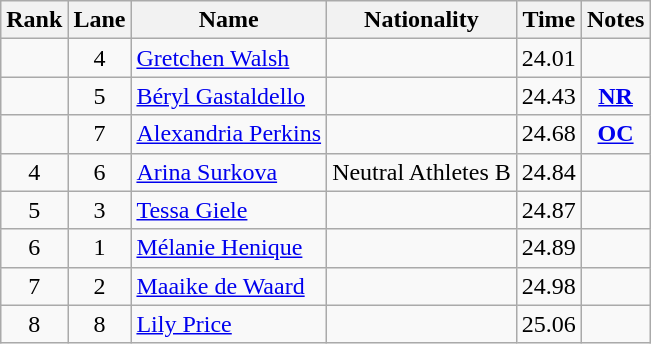<table class="wikitable sortable" style="text-align:center">
<tr>
<th>Rank</th>
<th>Lane</th>
<th>Name</th>
<th>Nationality</th>
<th>Time</th>
<th>Notes</th>
</tr>
<tr>
<td></td>
<td>4</td>
<td align="left"><a href='#'>Gretchen Walsh</a></td>
<td align="left"></td>
<td>24.01</td>
<td></td>
</tr>
<tr>
<td></td>
<td>5</td>
<td align="left"><a href='#'>Béryl Gastaldello</a></td>
<td align="left"></td>
<td>24.43</td>
<td><strong><a href='#'>NR</a></strong></td>
</tr>
<tr>
<td></td>
<td>7</td>
<td align="left"><a href='#'>Alexandria Perkins</a></td>
<td align="left"></td>
<td>24.68</td>
<td><strong><a href='#'>OC</a></strong></td>
</tr>
<tr>
<td>4</td>
<td>6</td>
<td align="left"><a href='#'>Arina Surkova</a></td>
<td align="left"> Neutral Athletes B</td>
<td>24.84</td>
<td></td>
</tr>
<tr>
<td>5</td>
<td>3</td>
<td align="left"><a href='#'>Tessa Giele</a></td>
<td align="left"></td>
<td>24.87</td>
<td></td>
</tr>
<tr>
<td>6</td>
<td>1</td>
<td align="left"><a href='#'>Mélanie Henique</a></td>
<td align="left"></td>
<td>24.89</td>
<td></td>
</tr>
<tr>
<td>7</td>
<td>2</td>
<td align="left"><a href='#'>Maaike de Waard</a></td>
<td align="left"></td>
<td>24.98</td>
<td></td>
</tr>
<tr>
<td>8</td>
<td>8</td>
<td align="left"><a href='#'>Lily Price</a></td>
<td align="left"></td>
<td>25.06</td>
<td></td>
</tr>
</table>
